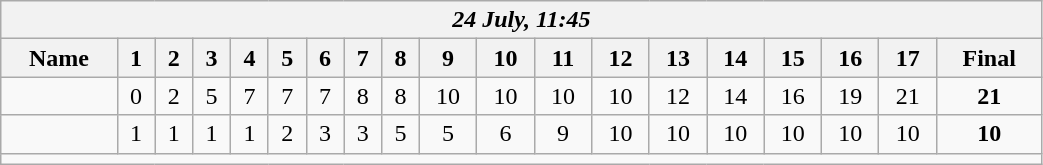<table class=wikitable style="text-align:center; width: 55%">
<tr>
<th colspan=19><em>24 July, 11:45</em></th>
</tr>
<tr>
<th>Name</th>
<th>1</th>
<th>2</th>
<th>3</th>
<th>4</th>
<th>5</th>
<th>6</th>
<th>7</th>
<th>8</th>
<th>9</th>
<th>10</th>
<th>11</th>
<th>12</th>
<th>13</th>
<th>14</th>
<th>15</th>
<th>16</th>
<th>17</th>
<th>Final</th>
</tr>
<tr>
<td align=left><strong></strong></td>
<td>0</td>
<td>2</td>
<td>5</td>
<td>7</td>
<td>7</td>
<td>7</td>
<td>8</td>
<td>8</td>
<td>10</td>
<td>10</td>
<td>10</td>
<td>10</td>
<td>12</td>
<td>14</td>
<td>16</td>
<td>19</td>
<td>21</td>
<td><strong>21</strong></td>
</tr>
<tr>
<td align=left></td>
<td>1</td>
<td>1</td>
<td>1</td>
<td>1</td>
<td>2</td>
<td>3</td>
<td>3</td>
<td>5</td>
<td>5</td>
<td>6</td>
<td>9</td>
<td>10</td>
<td>10</td>
<td>10</td>
<td>10</td>
<td>10</td>
<td>10</td>
<td><strong>10</strong></td>
</tr>
<tr>
<td colspan=19></td>
</tr>
</table>
